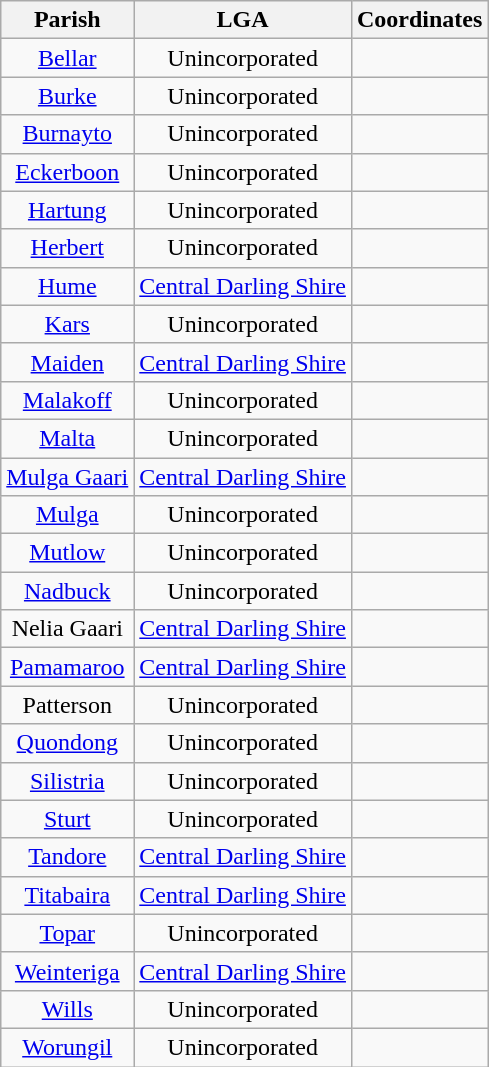<table class="wikitable" style="text-align:center">
<tr>
<th>Parish</th>
<th>LGA</th>
<th>Coordinates</th>
</tr>
<tr>
<td><a href='#'>Bellar</a></td>
<td>Unincorporated</td>
<td></td>
</tr>
<tr>
<td><a href='#'>Burke</a></td>
<td>Unincorporated</td>
<td></td>
</tr>
<tr>
<td><a href='#'>Burnayto</a></td>
<td>Unincorporated</td>
<td></td>
</tr>
<tr>
<td><a href='#'>Eckerboon</a></td>
<td>Unincorporated</td>
<td></td>
</tr>
<tr>
<td><a href='#'>Hartung</a></td>
<td>Unincorporated</td>
<td></td>
</tr>
<tr>
<td><a href='#'>Herbert</a></td>
<td>Unincorporated</td>
<td></td>
</tr>
<tr>
<td><a href='#'>Hume</a></td>
<td><a href='#'>Central Darling Shire</a></td>
<td></td>
</tr>
<tr>
<td><a href='#'>Kars</a></td>
<td>Unincorporated</td>
<td></td>
</tr>
<tr>
<td><a href='#'>Maiden</a></td>
<td><a href='#'>Central Darling Shire</a></td>
<td></td>
</tr>
<tr>
<td><a href='#'>Malakoff</a></td>
<td>Unincorporated</td>
<td></td>
</tr>
<tr>
<td><a href='#'>Malta</a></td>
<td>Unincorporated</td>
<td></td>
</tr>
<tr>
<td><a href='#'>Mulga Gaari</a></td>
<td><a href='#'>Central Darling Shire</a></td>
<td></td>
</tr>
<tr>
<td><a href='#'>Mulga</a></td>
<td>Unincorporated</td>
<td></td>
</tr>
<tr>
<td><a href='#'>Mutlow</a></td>
<td>Unincorporated</td>
<td></td>
</tr>
<tr>
<td><a href='#'>Nadbuck</a></td>
<td>Unincorporated</td>
<td></td>
</tr>
<tr>
<td>Nelia Gaari</td>
<td><a href='#'>Central Darling Shire</a></td>
<td></td>
</tr>
<tr>
<td><a href='#'>Pamamaroo</a></td>
<td><a href='#'>Central Darling Shire</a></td>
<td></td>
</tr>
<tr>
<td>Patterson</td>
<td>Unincorporated</td>
<td></td>
</tr>
<tr>
<td><a href='#'>Quondong</a></td>
<td>Unincorporated</td>
<td></td>
</tr>
<tr>
<td><a href='#'>Silistria</a></td>
<td>Unincorporated</td>
<td></td>
</tr>
<tr>
<td><a href='#'>Sturt</a></td>
<td>Unincorporated</td>
<td></td>
</tr>
<tr>
<td><a href='#'>Tandore</a></td>
<td><a href='#'>Central Darling Shire</a></td>
<td></td>
</tr>
<tr>
<td><a href='#'>Titabaira</a></td>
<td><a href='#'>Central Darling Shire</a></td>
<td></td>
</tr>
<tr>
<td><a href='#'>Topar</a></td>
<td>Unincorporated</td>
<td></td>
</tr>
<tr>
<td><a href='#'>Weinteriga</a></td>
<td><a href='#'>Central Darling Shire</a></td>
<td></td>
</tr>
<tr>
<td><a href='#'>Wills</a></td>
<td>Unincorporated</td>
<td></td>
</tr>
<tr>
<td><a href='#'>Worungil</a></td>
<td>Unincorporated</td>
<td></td>
</tr>
</table>
